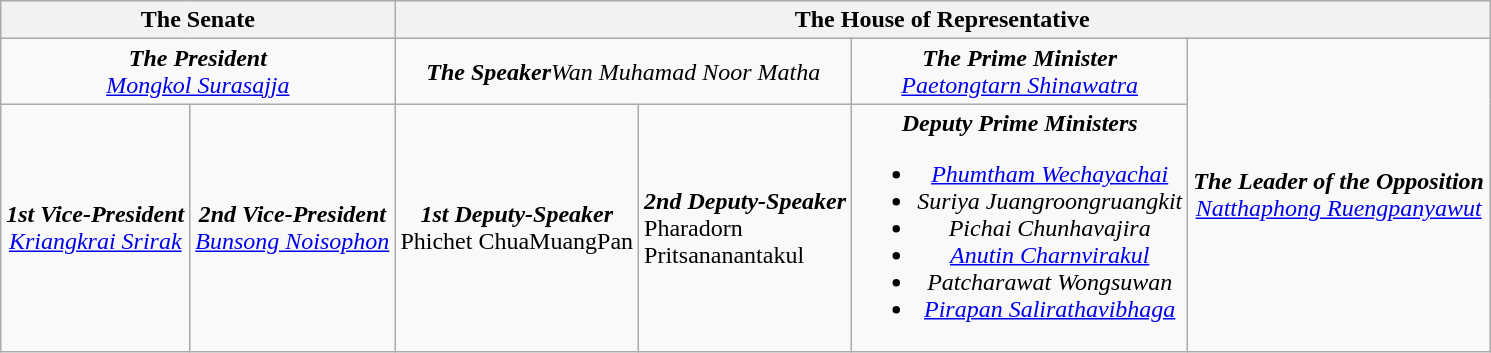<table class="wikitable">
<tr>
<th colspan="2" align="center">The Senate</th>
<th colspan="4" align="center">The House of Representative</th>
</tr>
<tr>
<td colspan="2" align="center"><strong><em>The President</em></strong><br><em><a href='#'>Mongkol Surasajja</a></em></td>
<td colspan="2" align="center"><strong><em>The Speaker</em></strong><em>Wan Muhamad Noor Matha</em></td>
<td align="center"><strong><em>The Prime Minister</em></strong><br><em><a href='#'>Paetongtarn Shinawatra</a></em></td>
<td rowspan="2" align="center"><strong><em>The Leader of the Opposition</em></strong><br><em><a href='#'>Natthaphong Ruengpanyawut</a></em></td>
</tr>
<tr>
<td align="center"><strong><em>1st Vice-President</em></strong><br><em><a href='#'>Kriangkrai Srirak</a></em></td>
<td align="center"><strong><em>2nd Vice-President</em></strong><br><em><a href='#'>Bunsong Noisophon</a></em></td>
<td align="center"><strong><em>1st Deputy-Speaker</em></strong><br>Phichet ChuaMuangPan</td>
<td><strong><em>2nd Deputy-Speaker</em></strong><br>Pharadorn<br>Pritsananantakul</td>
<td align="center"><strong><em>Deputy Prime Ministers</em></strong><br><ul><li><em><a href='#'>Phumtham Wechayachai</a></em></li><li><em>Suriya Juangroongruangkit</em></li><li><em>Pichai Chunhavajira</em></li><li><em><a href='#'>Anutin Charnvirakul</a></em></li><li><em>Patcharawat Wongsuwan</em></li><li><em><a href='#'>Pirapan Salirathavibhaga</a></em></li></ul></td>
</tr>
</table>
